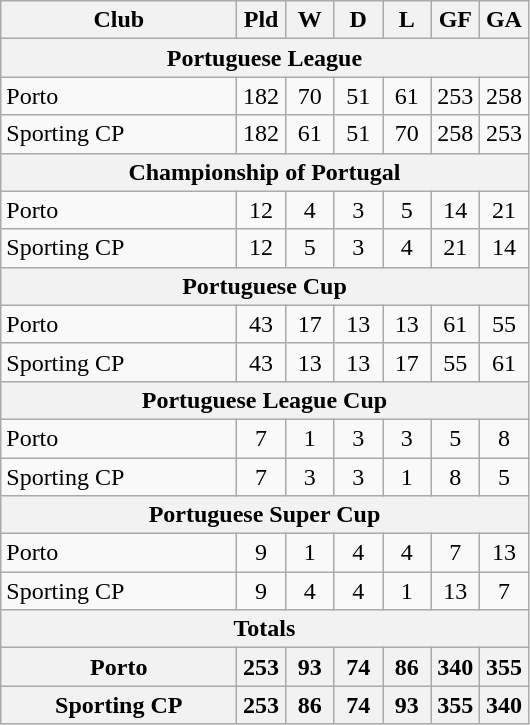<table class="wikitable" border="1">
<tr>
<th width="150">Club</th>
<th width="25">Pld</th>
<th width="25">W</th>
<th width="25">D</th>
<th width="25">L</th>
<th width="25">GF</th>
<th width="25">GA</th>
</tr>
<tr>
<th colspan="7">Portuguese League</th>
</tr>
<tr>
<td>Porto</td>
<td align="center">182</td>
<td align="center">70</td>
<td align="center">51</td>
<td align="center">61</td>
<td align="center">253</td>
<td align="center">258</td>
</tr>
<tr>
<td>Sporting CP</td>
<td align="center">182</td>
<td align="center">61</td>
<td align="center">51</td>
<td align="center">70</td>
<td align="center">258</td>
<td align="center">253</td>
</tr>
<tr>
<th colspan="7">Championship of Portugal</th>
</tr>
<tr>
<td>Porto</td>
<td align="center">12</td>
<td align="center">4</td>
<td align="center">3</td>
<td align="center">5</td>
<td align="center">14</td>
<td align="center">21</td>
</tr>
<tr>
<td>Sporting CP</td>
<td align="center">12</td>
<td align="center">5</td>
<td align="center">3</td>
<td align="center">4</td>
<td align="center">21</td>
<td align="center">14</td>
</tr>
<tr>
<th colspan="7">Portuguese Cup</th>
</tr>
<tr>
<td>Porto</td>
<td align="center">43</td>
<td align="center">17</td>
<td align="center">13</td>
<td align="center">13</td>
<td align="center">61</td>
<td align="center">55</td>
</tr>
<tr>
<td>Sporting CP</td>
<td align="center">43</td>
<td align="center">13</td>
<td align="center">13</td>
<td align="center">17</td>
<td align="center">55</td>
<td align="center">61</td>
</tr>
<tr>
<th colspan="7">Portuguese League Cup</th>
</tr>
<tr>
<td>Porto</td>
<td align="center">7</td>
<td align="center">1</td>
<td align="center">3</td>
<td align="center">3</td>
<td align="center">5</td>
<td align="center">8</td>
</tr>
<tr>
<td>Sporting CP</td>
<td align="center">7</td>
<td align="center">3</td>
<td align="center">3</td>
<td align="center">1</td>
<td align="center">8</td>
<td align="center">5</td>
</tr>
<tr>
<th colspan="7">Portuguese Super Cup</th>
</tr>
<tr>
<td>Porto</td>
<td align="center">9</td>
<td align="center">1</td>
<td align="center">4</td>
<td align="center">4</td>
<td align="center">7</td>
<td align="center">13</td>
</tr>
<tr>
<td>Sporting CP</td>
<td align="center">9</td>
<td align="center">4</td>
<td align="center">4</td>
<td align="center">1</td>
<td align="center">13</td>
<td align="center">7</td>
</tr>
<tr>
<th colspan="7">Totals</th>
</tr>
<tr>
<th>Porto</th>
<th>253</th>
<th>93</th>
<th>74</th>
<th>86</th>
<th>340</th>
<th>355</th>
</tr>
<tr>
<th>Sporting CP</th>
<th>253</th>
<th>86</th>
<th>74</th>
<th>93</th>
<th>355</th>
<th>340</th>
</tr>
</table>
